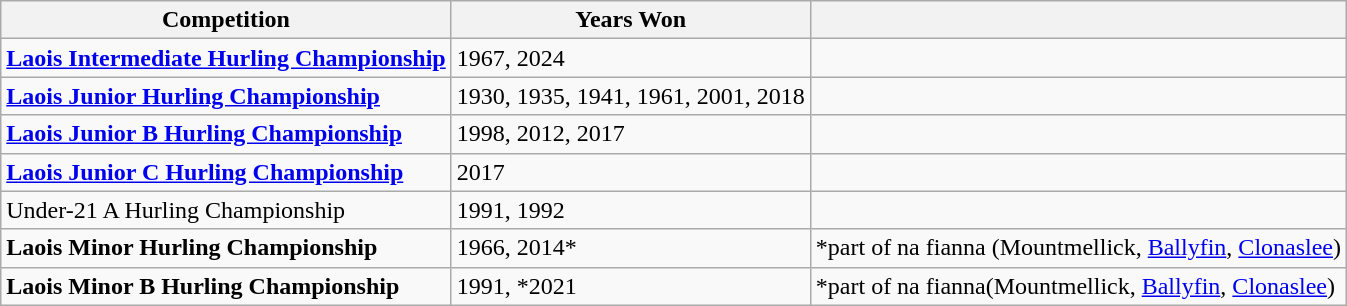<table class="wikitable sortable">
<tr>
<th>Competition</th>
<th>Years Won</th>
<th></th>
</tr>
<tr>
<td><strong><a href='#'>Laois Intermediate Hurling Championship</a></strong></td>
<td>1967, 2024</td>
<td></td>
</tr>
<tr>
<td><strong><a href='#'>Laois Junior Hurling Championship</a></strong></td>
<td>1930, 1935, 1941, 1961, 2001, 2018</td>
<td></td>
</tr>
<tr>
<td><strong><a href='#'>Laois Junior B Hurling Championship</a></strong></td>
<td>1998, 2012, 2017</td>
<td></td>
</tr>
<tr>
<td><strong><a href='#'>Laois Junior C Hurling Championship</a></strong></td>
<td>2017</td>
<td></td>
</tr>
<tr>
<td>Under-21 A Hurling Championship</td>
<td>1991, 1992</td>
<td></td>
</tr>
<tr>
<td><strong>Laois Minor Hurling Championship</strong></td>
<td>1966, 2014*</td>
<td>*part of na fianna (Mountmellick, <a href='#'>Ballyfin</a>, <a href='#'>Clonaslee</a>)</td>
</tr>
<tr>
<td><strong>Laois Minor B Hurling Championship</strong></td>
<td>1991, *2021</td>
<td>*part of na fianna(Mountmellick, <a href='#'>Ballyfin</a>, <a href='#'>Clonaslee</a>)</td>
</tr>
</table>
